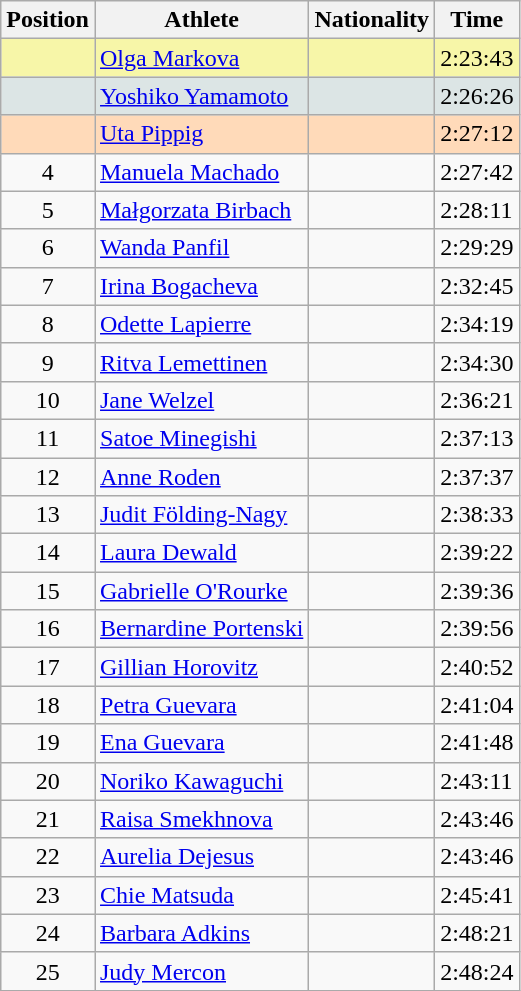<table class="wikitable sortable">
<tr>
<th>Position</th>
<th>Athlete</th>
<th>Nationality</th>
<th>Time</th>
</tr>
<tr bgcolor="#F7F6A8">
<td align=center></td>
<td><a href='#'>Olga Markova</a></td>
<td></td>
<td>2:23:43</td>
</tr>
<tr bgcolor="#DCE5E5">
<td align=center></td>
<td><a href='#'>Yoshiko Yamamoto</a></td>
<td></td>
<td>2:26:26</td>
</tr>
<tr bgcolor="#FFDAB9">
<td align=center></td>
<td><a href='#'>Uta Pippig</a></td>
<td></td>
<td>2:27:12</td>
</tr>
<tr>
<td align=center>4</td>
<td><a href='#'>Manuela Machado</a></td>
<td></td>
<td>2:27:42</td>
</tr>
<tr>
<td align=center>5</td>
<td><a href='#'>Małgorzata Birbach</a></td>
<td></td>
<td>2:28:11</td>
</tr>
<tr>
<td align=center>6</td>
<td><a href='#'>Wanda Panfil</a></td>
<td></td>
<td>2:29:29</td>
</tr>
<tr>
<td align=center>7</td>
<td><a href='#'>Irina Bogacheva</a></td>
<td></td>
<td>2:32:45</td>
</tr>
<tr>
<td align=center>8</td>
<td><a href='#'>Odette Lapierre</a></td>
<td></td>
<td>2:34:19</td>
</tr>
<tr>
<td align=center>9</td>
<td><a href='#'>Ritva Lemettinen</a></td>
<td></td>
<td>2:34:30</td>
</tr>
<tr>
<td align=center>10</td>
<td><a href='#'>Jane Welzel</a></td>
<td></td>
<td>2:36:21</td>
</tr>
<tr>
<td align=center>11</td>
<td><a href='#'>Satoe Minegishi</a></td>
<td></td>
<td>2:37:13</td>
</tr>
<tr>
<td align=center>12</td>
<td><a href='#'>Anne Roden</a></td>
<td></td>
<td>2:37:37</td>
</tr>
<tr>
<td align=center>13</td>
<td><a href='#'>Judit Földing-Nagy</a></td>
<td></td>
<td>2:38:33</td>
</tr>
<tr>
<td align=center>14</td>
<td><a href='#'>Laura Dewald</a></td>
<td></td>
<td>2:39:22</td>
</tr>
<tr>
<td align=center>15</td>
<td><a href='#'>Gabrielle O'Rourke</a></td>
<td></td>
<td>2:39:36</td>
</tr>
<tr>
<td align=center>16</td>
<td><a href='#'>Bernardine Portenski</a></td>
<td></td>
<td>2:39:56</td>
</tr>
<tr>
<td align=center>17</td>
<td><a href='#'>Gillian Horovitz</a></td>
<td></td>
<td>2:40:52</td>
</tr>
<tr>
<td align=center>18</td>
<td><a href='#'>Petra Guevara</a></td>
<td></td>
<td>2:41:04</td>
</tr>
<tr>
<td align=center>19</td>
<td><a href='#'>Ena Guevara</a></td>
<td></td>
<td>2:41:48</td>
</tr>
<tr>
<td align=center>20</td>
<td><a href='#'>Noriko Kawaguchi</a></td>
<td></td>
<td>2:43:11</td>
</tr>
<tr>
<td align=center>21</td>
<td><a href='#'>Raisa Smekhnova</a></td>
<td></td>
<td>2:43:46</td>
</tr>
<tr>
<td align=center>22</td>
<td><a href='#'>Aurelia Dejesus</a></td>
<td></td>
<td>2:43:46</td>
</tr>
<tr>
<td align=center>23</td>
<td><a href='#'>Chie Matsuda</a></td>
<td></td>
<td>2:45:41</td>
</tr>
<tr>
<td align=center>24</td>
<td><a href='#'>Barbara Adkins</a></td>
<td></td>
<td>2:48:21</td>
</tr>
<tr>
<td align=center>25</td>
<td><a href='#'>Judy Mercon</a></td>
<td></td>
<td>2:48:24</td>
</tr>
</table>
